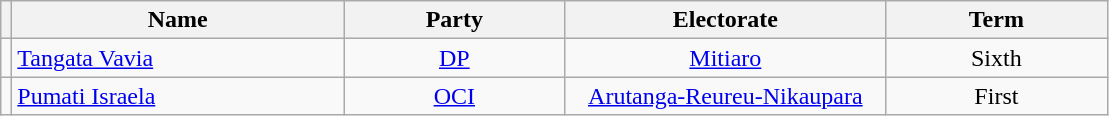<table class="sortable wikitable">
<tr ------------------>
<th width=1%></th>
<th width=30%>Name</th>
<th width=20%>Party</th>
<th width=29%>Electorate</th>
<th width=20%>Term</th>
</tr>
<tr ------------------>
<td bgcolor=></td>
<td><a href='#'>Tangata Vavia</a></td>
<td align=center><a href='#'>DP</a></td>
<td align=center><a href='#'>Mitiaro</a></td>
<td align=center>Sixth</td>
</tr>
<tr ------------------>
<td bgcolor=></td>
<td><a href='#'>Pumati Israela</a></td>
<td align=center><a href='#'>OCI</a></td>
<td align=center><a href='#'>Arutanga-Reureu-Nikaupara</a></td>
<td align=center>First</td>
</tr>
</table>
